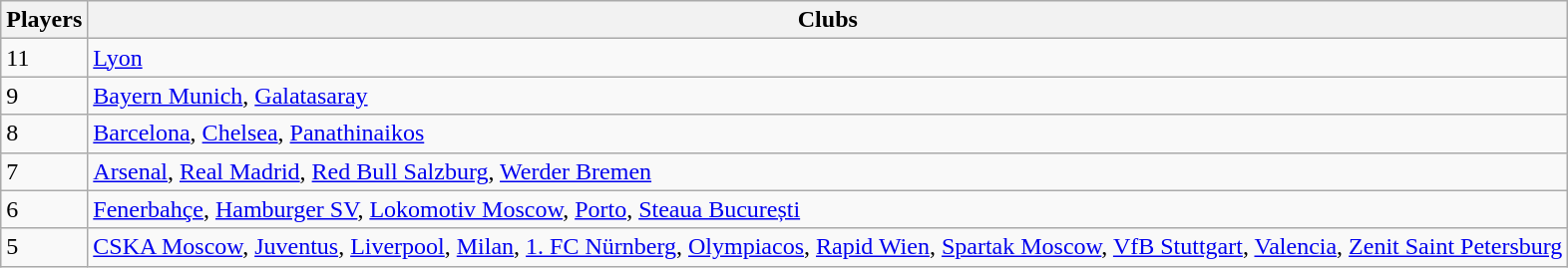<table class="wikitable">
<tr>
<th>Players</th>
<th>Clubs</th>
</tr>
<tr>
<td>11</td>
<td><a href='#'>Lyon</a></td>
</tr>
<tr>
<td>9</td>
<td><a href='#'>Bayern Munich</a>, <a href='#'>Galatasaray</a></td>
</tr>
<tr>
<td>8</td>
<td><a href='#'>Barcelona</a>, <a href='#'>Chelsea</a>, <a href='#'>Panathinaikos</a></td>
</tr>
<tr>
<td>7</td>
<td><a href='#'>Arsenal</a>, <a href='#'>Real Madrid</a>, <a href='#'>Red Bull Salzburg</a>, <a href='#'>Werder Bremen</a></td>
</tr>
<tr>
<td>6</td>
<td><a href='#'>Fenerbahçe</a>, <a href='#'>Hamburger SV</a>, <a href='#'>Lokomotiv Moscow</a>, <a href='#'>Porto</a>, <a href='#'>Steaua București</a></td>
</tr>
<tr>
<td>5</td>
<td><a href='#'>CSKA Moscow</a>, <a href='#'>Juventus</a>, <a href='#'>Liverpool</a>, <a href='#'>Milan</a>, <a href='#'>1. FC Nürnberg</a>, <a href='#'>Olympiacos</a>, <a href='#'>Rapid Wien</a>, <a href='#'>Spartak Moscow</a>, <a href='#'>VfB Stuttgart</a>, <a href='#'>Valencia</a>, <a href='#'>Zenit Saint Petersburg</a></td>
</tr>
</table>
